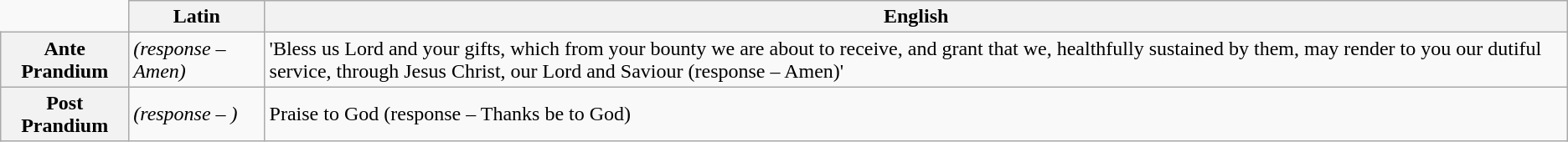<table class="wikitable" style="border: none;">
<tr>
<td style="border: none;"></td>
<th>Latin</th>
<th>English</th>
</tr>
<tr>
<th>Ante Prandium<br></th>
<td><em> (response – Amen)</em></td>
<td>'Bless us Lord and your gifts, which from your bounty we are about to receive, and grant that we, healthfully sustained by them, may render to you our dutiful service, through Jesus Christ, our Lord and Saviour (response – Amen)'</td>
</tr>
<tr>
<th>Post Prandium<br></th>
<td><em> (response – )</em></td>
<td>Praise to God (response – Thanks be to God)</td>
</tr>
</table>
